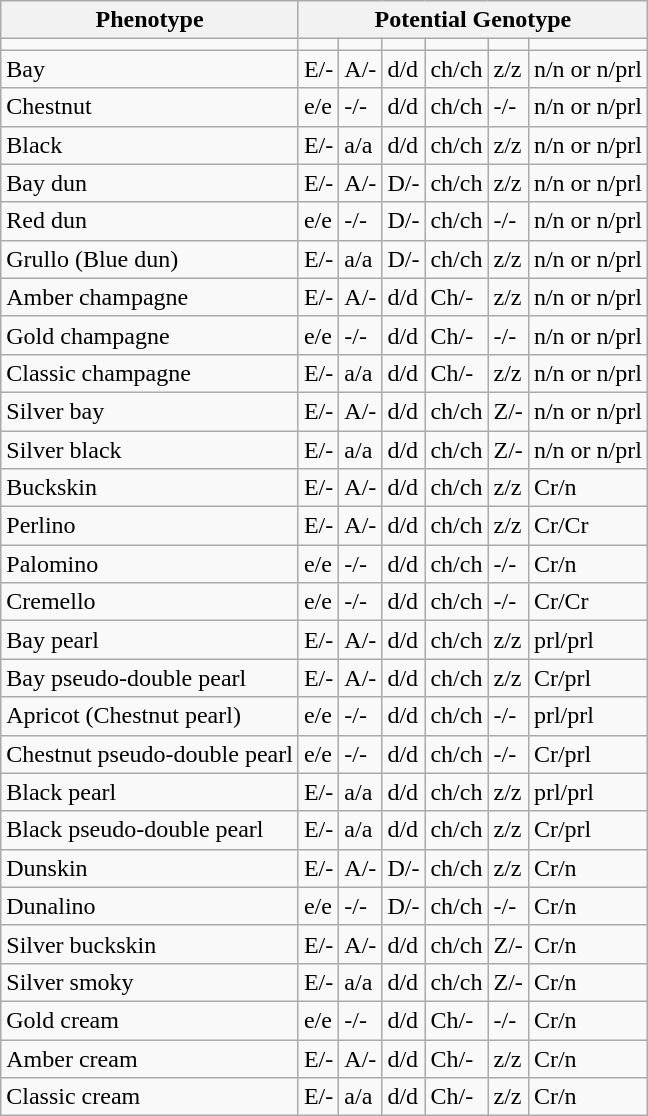<table class="wikitable">
<tr>
<th>Phenotype</th>
<th colspan="7">Potential Genotype</th>
</tr>
<tr>
<td></td>
<td></td>
<td></td>
<td></td>
<td></td>
<td></td>
<td></td>
</tr>
<tr>
<td>Bay</td>
<td>E/-</td>
<td>A/-</td>
<td>d/d</td>
<td>ch/ch</td>
<td>z/z</td>
<td>n/n or n/prl</td>
</tr>
<tr>
<td>Chestnut</td>
<td>e/e</td>
<td>-/-</td>
<td>d/d</td>
<td>ch/ch</td>
<td>-/-</td>
<td>n/n or n/prl</td>
</tr>
<tr>
<td>Black</td>
<td>E/-</td>
<td>a/a</td>
<td>d/d</td>
<td>ch/ch</td>
<td>z/z</td>
<td>n/n or n/prl</td>
</tr>
<tr>
<td>Bay dun</td>
<td>E/-</td>
<td>A/-</td>
<td>D/-</td>
<td>ch/ch</td>
<td>z/z</td>
<td>n/n or n/prl</td>
</tr>
<tr>
<td>Red dun</td>
<td>e/e</td>
<td>-/-</td>
<td>D/-</td>
<td>ch/ch</td>
<td>-/-</td>
<td>n/n or n/prl</td>
</tr>
<tr>
<td>Grullo (Blue dun)</td>
<td>E/-</td>
<td>a/a</td>
<td>D/-</td>
<td>ch/ch</td>
<td>z/z</td>
<td>n/n or n/prl</td>
</tr>
<tr>
<td>Amber champagne</td>
<td>E/-</td>
<td>A/-</td>
<td>d/d</td>
<td>Ch/-</td>
<td>z/z</td>
<td>n/n or n/prl</td>
</tr>
<tr>
<td>Gold champagne</td>
<td>e/e</td>
<td>-/-</td>
<td>d/d</td>
<td>Ch/-</td>
<td>-/-</td>
<td>n/n or n/prl</td>
</tr>
<tr>
<td>Classic champagne</td>
<td>E/-</td>
<td>a/a</td>
<td>d/d</td>
<td>Ch/-</td>
<td>z/z</td>
<td>n/n or n/prl</td>
</tr>
<tr>
<td>Silver bay</td>
<td>E/-</td>
<td>A/-</td>
<td>d/d</td>
<td>ch/ch</td>
<td>Z/-</td>
<td>n/n or n/prl</td>
</tr>
<tr>
<td>Silver black</td>
<td>E/-</td>
<td>a/a</td>
<td>d/d</td>
<td>ch/ch</td>
<td>Z/-</td>
<td>n/n or n/prl</td>
</tr>
<tr>
<td>Buckskin</td>
<td>E/-</td>
<td>A/-</td>
<td>d/d</td>
<td>ch/ch</td>
<td>z/z</td>
<td>Cr/n</td>
</tr>
<tr>
<td>Perlino</td>
<td>E/-</td>
<td>A/-</td>
<td>d/d</td>
<td>ch/ch</td>
<td>z/z</td>
<td>Cr/Cr</td>
</tr>
<tr>
<td>Palomino</td>
<td>e/e</td>
<td>-/-</td>
<td>d/d</td>
<td>ch/ch</td>
<td>-/-</td>
<td>Cr/n</td>
</tr>
<tr>
<td>Cremello</td>
<td>e/e</td>
<td>-/-</td>
<td>d/d</td>
<td>ch/ch</td>
<td>-/-</td>
<td>Cr/Cr</td>
</tr>
<tr>
<td>Bay pearl</td>
<td>E/-</td>
<td>A/-</td>
<td>d/d</td>
<td>ch/ch</td>
<td>z/z</td>
<td>prl/prl</td>
</tr>
<tr>
<td>Bay pseudo-double pearl</td>
<td>E/-</td>
<td>A/-</td>
<td>d/d</td>
<td>ch/ch</td>
<td>z/z</td>
<td>Cr/prl</td>
</tr>
<tr>
<td>Apricot (Chestnut pearl)</td>
<td>e/e</td>
<td>-/-</td>
<td>d/d</td>
<td>ch/ch</td>
<td>-/-</td>
<td>prl/prl</td>
</tr>
<tr>
<td>Chestnut pseudo-double pearl</td>
<td>e/e</td>
<td>-/-</td>
<td>d/d</td>
<td>ch/ch</td>
<td>-/-</td>
<td>Cr/prl</td>
</tr>
<tr>
<td>Black pearl</td>
<td>E/-</td>
<td>a/a</td>
<td>d/d</td>
<td>ch/ch</td>
<td>z/z</td>
<td>prl/prl</td>
</tr>
<tr>
<td>Black pseudo-double pearl</td>
<td>E/-</td>
<td>a/a</td>
<td>d/d</td>
<td>ch/ch</td>
<td>z/z</td>
<td>Cr/prl</td>
</tr>
<tr>
<td>Dunskin</td>
<td>E/-</td>
<td>A/-</td>
<td>D/-</td>
<td>ch/ch</td>
<td>z/z</td>
<td>Cr/n</td>
</tr>
<tr>
<td>Dunalino</td>
<td>e/e</td>
<td>-/-</td>
<td>D/-</td>
<td>ch/ch</td>
<td>-/-</td>
<td>Cr/n</td>
</tr>
<tr>
<td>Silver buckskin</td>
<td>E/-</td>
<td>A/-</td>
<td>d/d</td>
<td>ch/ch</td>
<td>Z/-</td>
<td>Cr/n</td>
</tr>
<tr>
<td>Silver smoky</td>
<td>E/-</td>
<td>a/a</td>
<td>d/d</td>
<td>ch/ch</td>
<td>Z/-</td>
<td>Cr/n</td>
</tr>
<tr>
<td>Gold cream</td>
<td>e/e</td>
<td>-/-</td>
<td>d/d</td>
<td>Ch/-</td>
<td>-/-</td>
<td>Cr/n</td>
</tr>
<tr>
<td>Amber cream</td>
<td>E/-</td>
<td>A/-</td>
<td>d/d</td>
<td>Ch/-</td>
<td>z/z</td>
<td>Cr/n</td>
</tr>
<tr>
<td>Classic cream</td>
<td>E/-</td>
<td>a/a</td>
<td>d/d</td>
<td>Ch/-</td>
<td>z/z</td>
<td>Cr/n</td>
</tr>
</table>
